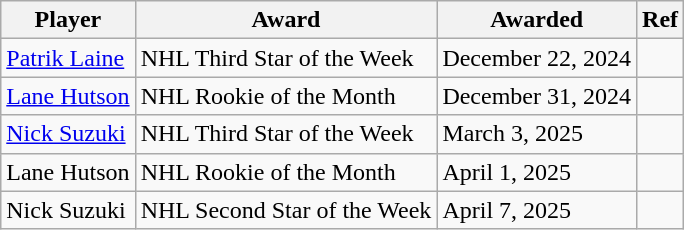<table class="wikitable" style="width:auto;">
<tr>
<th>Player</th>
<th>Award</th>
<th>Awarded</th>
<th>Ref</th>
</tr>
<tr>
<td><a href='#'>Patrik Laine</a></td>
<td>NHL Third Star of the Week</td>
<td>December 22, 2024</td>
<td></td>
</tr>
<tr>
<td><a href='#'>Lane Hutson</a></td>
<td>NHL Rookie of the Month</td>
<td>December 31, 2024</td>
<td></td>
</tr>
<tr>
<td><a href='#'>Nick Suzuki</a></td>
<td>NHL Third Star of the Week</td>
<td>March 3, 2025</td>
<td></td>
</tr>
<tr>
<td>Lane Hutson</td>
<td>NHL Rookie of the Month</td>
<td>April 1, 2025</td>
<td></td>
</tr>
<tr>
<td>Nick Suzuki</td>
<td>NHL Second Star of the Week</td>
<td>April 7, 2025</td>
<td> </td>
</tr>
</table>
